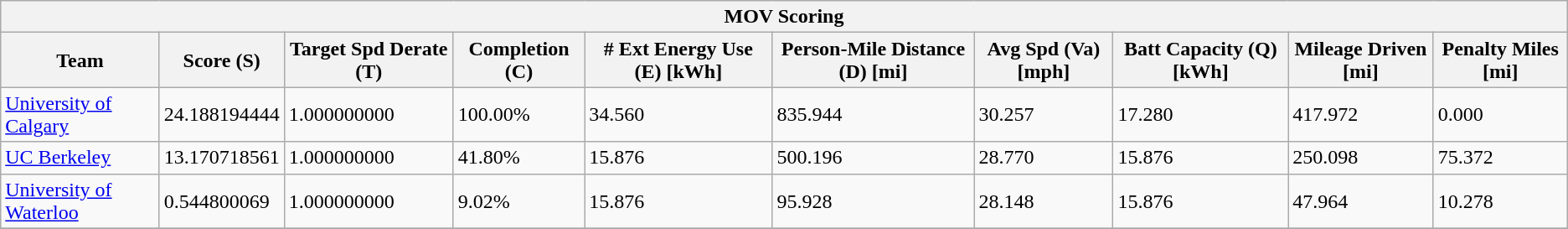<table class="wikitable collapsible collapsed" style="min-width:50em;">
<tr>
<th colspan=10>MOV Scoring</th>
</tr>
<tr>
<th>Team</th>
<th>Score (S)</th>
<th>Target Spd Derate (T)</th>
<th>Completion (C)</th>
<th># Ext Energy Use (E) [kWh]</th>
<th>Person-Mile Distance (D) [mi]</th>
<th>Avg Spd (Va) [mph]</th>
<th>Batt Capacity (Q) [kWh]</th>
<th>Mileage Driven [mi]</th>
<th>Penalty Miles [mi]</th>
</tr>
<tr>
<td><a href='#'>University of Calgary</a></td>
<td>24.188194444</td>
<td>1.000000000</td>
<td>100.00%</td>
<td>34.560</td>
<td>835.944</td>
<td>30.257</td>
<td>17.280</td>
<td>417.972</td>
<td>0.000</td>
</tr>
<tr>
<td><a href='#'>UC Berkeley</a></td>
<td>13.170718561</td>
<td>1.000000000</td>
<td>41.80%</td>
<td>15.876</td>
<td>500.196</td>
<td>28.770</td>
<td>15.876</td>
<td>250.098</td>
<td>75.372</td>
</tr>
<tr>
<td><a href='#'>University of Waterloo</a></td>
<td>0.544800069</td>
<td>1.000000000</td>
<td>9.02%</td>
<td>15.876</td>
<td>95.928</td>
<td>28.148</td>
<td>15.876</td>
<td>47.964</td>
<td>10.278</td>
</tr>
<tr>
</tr>
</table>
